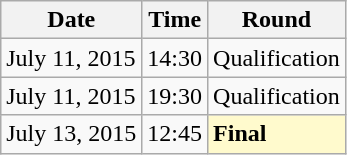<table class="wikitable">
<tr>
<th>Date</th>
<th>Time</th>
<th>Round</th>
</tr>
<tr>
<td>July 11, 2015</td>
<td>14:30</td>
<td>Qualification</td>
</tr>
<tr>
<td>July 11, 2015</td>
<td>19:30</td>
<td>Qualification</td>
</tr>
<tr>
<td>July 13, 2015</td>
<td>12:45</td>
<td style=background:lemonchiffon><strong>Final</strong></td>
</tr>
</table>
